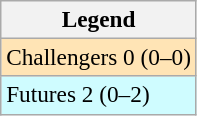<table class=wikitable style=font-size:97%>
<tr>
<th>Legend</th>
</tr>
<tr style="background:moccasin;">
<td>Challengers 0 (0–0)</td>
</tr>
<tr style="background:#cffcff;">
<td>Futures 2 (0–2)</td>
</tr>
</table>
